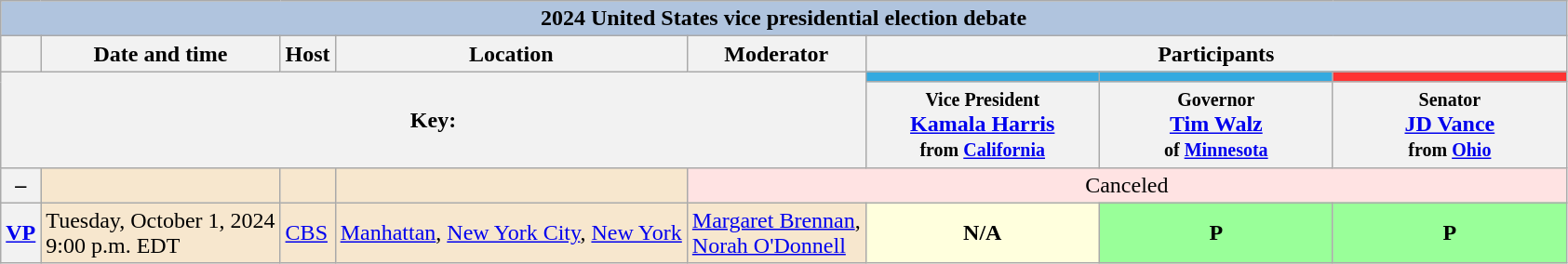<table class="wikitable">
<tr bgcolor="#F7E7CE">
<th colspan="15" style="background:#B0C4DE">2024 United States vice presidential election debate</th>
</tr>
<tr>
<th style="white-space:nowrap;"> </th>
<th>Date and time</th>
<th>Host</th>
<th>Location</th>
<th>Moderator</th>
<th colspan="9" scope="col">Participants</th>
</tr>
<tr>
<th colspan="5" rowspan="2">Key:<br><small>  </small></th>
<th scope="col" style="width:10em; background: #34AAE0;"><small><a href='#'></a></small></th>
<th scope="col" style="width:10em; background: #34AAE0;"><small><a href='#'></a></small></th>
<th scope="col" style="width:10em; background: #FF3333;"><small><a href='#'></a></small></th>
</tr>
<tr>
<th><small>Vice President</small><br><a href='#'>Kamala Harris</a><br><small>from <a href='#'>California</a></small></th>
<th><small>Governor</small><br><a href='#'>Tim Walz</a><br><small>of <a href='#'>Minnesota</a></small></th>
<th><small>Senator</small><br><a href='#'>JD Vance</a><br><small>from <a href='#'>Ohio</a></small></th>
</tr>
<tr>
<th>–</th>
<td style="background:#F7E7CE; color:black; text-align:left;"></td>
<td style="background:#F7E7CE; color:black; text-align:left;"></td>
<td style="background:#F7E7CE; color:black; text-align:left;"></td>
<td style="background:#ffe3e3; color:black; text-align:center;" colspan=4>Canceled</td>
</tr>
<tr>
<th><a href='#'>VP</a></th>
<td style="background:#F7E7CE; color:black; text-align:left;">Tuesday, October 1, 2024<br>9:00 p.m. EDT</td>
<td style="background:#F7E7CE; color:black; text-align:left;"><a href='#'>CBS</a></td>
<td style="background:#F7E7CE; color:black; text-align:left;"><a href='#'>Manhattan</a>, <a href='#'>New York City</a>, <a href='#'>New York</a></td>
<td style="background:#F7E7CE; color:black; text-align:left;"><a href='#'>Margaret Brennan</a>,<br><a href='#'>Norah O'Donnell</a></td>
<td style="background:#ffffdd; color:black; text-align:center;"><strong>N/A</strong></td>
<td style="background:#99ff99; color:black; text-align:center;"><strong>P</strong></td>
<td style="background:#99ff99; color:black; text-align:center;"><strong>P</strong></td>
</tr>
</table>
